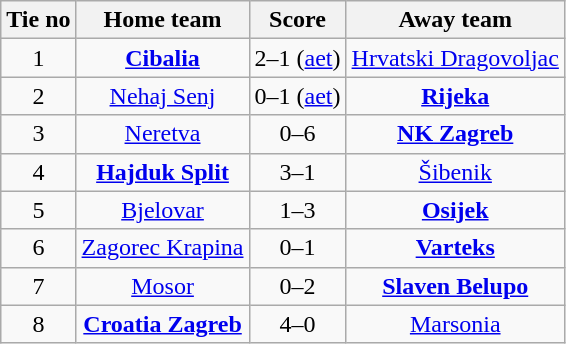<table class="wikitable" style="text-align: center">
<tr>
<th>Tie no</th>
<th>Home team</th>
<th>Score</th>
<th>Away team</th>
</tr>
<tr>
<td>1</td>
<td><strong><a href='#'>Cibalia</a></strong></td>
<td>2–1 (<a href='#'>aet</a>)</td>
<td><a href='#'>Hrvatski Dragovoljac</a></td>
</tr>
<tr>
<td>2</td>
<td><a href='#'>Nehaj Senj</a></td>
<td>0–1 (<a href='#'>aet</a>)</td>
<td><strong><a href='#'>Rijeka</a></strong></td>
</tr>
<tr>
<td>3</td>
<td><a href='#'>Neretva</a></td>
<td>0–6</td>
<td><strong><a href='#'>NK Zagreb</a></strong></td>
</tr>
<tr>
<td>4</td>
<td><strong><a href='#'>Hajduk Split</a></strong></td>
<td>3–1</td>
<td><a href='#'>Šibenik</a></td>
</tr>
<tr>
<td>5</td>
<td><a href='#'>Bjelovar</a></td>
<td>1–3</td>
<td><strong><a href='#'>Osijek</a></strong></td>
</tr>
<tr>
<td>6</td>
<td><a href='#'>Zagorec Krapina</a></td>
<td>0–1</td>
<td><strong><a href='#'>Varteks</a></strong></td>
</tr>
<tr>
<td>7</td>
<td><a href='#'>Mosor</a></td>
<td>0–2</td>
<td><strong><a href='#'>Slaven Belupo</a></strong></td>
</tr>
<tr>
<td>8</td>
<td><strong><a href='#'>Croatia Zagreb</a></strong></td>
<td>4–0</td>
<td><a href='#'>Marsonia</a></td>
</tr>
</table>
